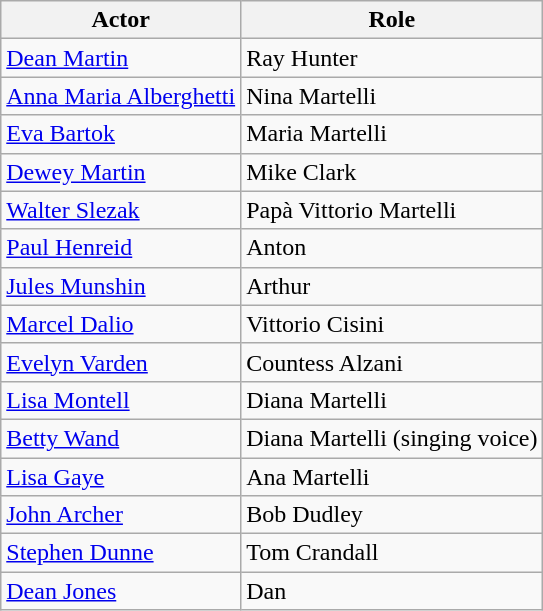<table class="wikitable">
<tr>
<th>Actor</th>
<th>Role</th>
</tr>
<tr>
<td><a href='#'>Dean Martin</a></td>
<td>Ray Hunter</td>
</tr>
<tr>
<td><a href='#'>Anna Maria Alberghetti</a></td>
<td>Nina Martelli</td>
</tr>
<tr>
<td><a href='#'>Eva Bartok</a></td>
<td>Maria Martelli</td>
</tr>
<tr>
<td><a href='#'>Dewey Martin</a></td>
<td>Mike Clark</td>
</tr>
<tr>
<td><a href='#'>Walter Slezak</a></td>
<td>Papà Vittorio Martelli</td>
</tr>
<tr>
<td><a href='#'>Paul Henreid</a></td>
<td>Anton</td>
</tr>
<tr>
<td><a href='#'>Jules Munshin</a></td>
<td>Arthur</td>
</tr>
<tr>
<td><a href='#'>Marcel Dalio</a></td>
<td>Vittorio Cisini</td>
</tr>
<tr>
<td><a href='#'>Evelyn Varden</a></td>
<td>Countess Alzani</td>
</tr>
<tr>
<td><a href='#'>Lisa Montell</a></td>
<td>Diana Martelli</td>
</tr>
<tr>
<td><a href='#'>Betty Wand</a></td>
<td>Diana Martelli (singing voice)</td>
</tr>
<tr>
<td><a href='#'>Lisa Gaye</a></td>
<td>Ana Martelli</td>
</tr>
<tr>
<td><a href='#'>John Archer</a></td>
<td>Bob Dudley</td>
</tr>
<tr>
<td><a href='#'>Stephen Dunne</a></td>
<td>Tom Crandall</td>
</tr>
<tr>
<td><a href='#'>Dean Jones</a></td>
<td>Dan</td>
</tr>
</table>
